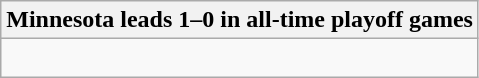<table class="wikitable collapsible collapsed">
<tr>
<th>Minnesota leads 1–0 in all-time playoff games</th>
</tr>
<tr>
<td><br></td>
</tr>
</table>
